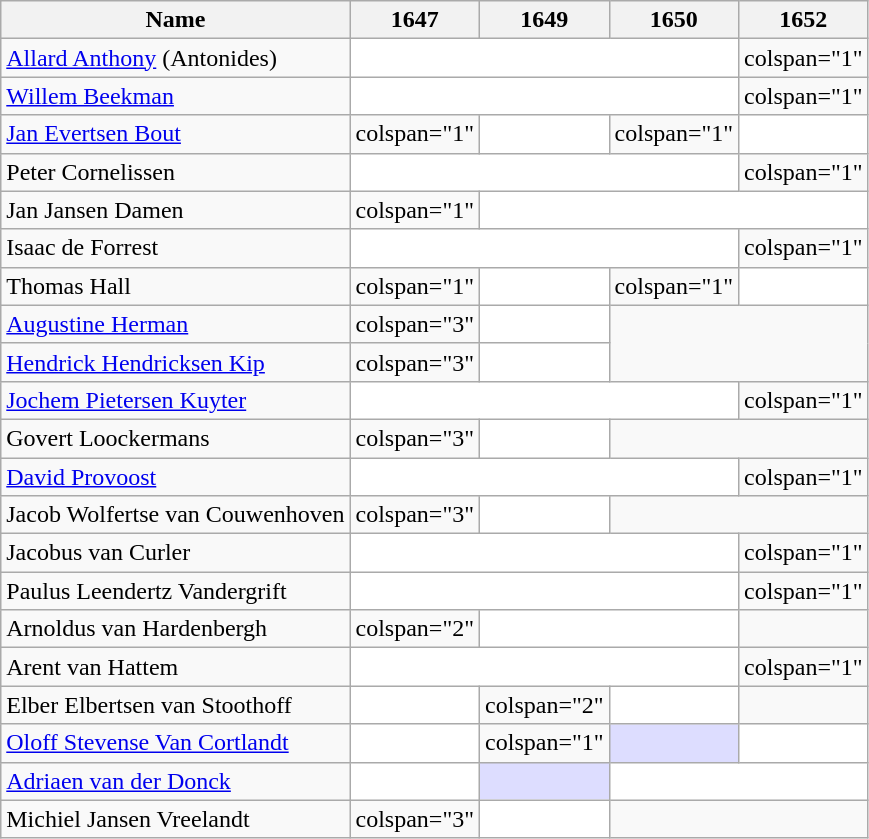<table class="wikitable">
<tr>
<th>Name</th>
<th>1647</th>
<th>1649</th>
<th>1650</th>
<th>1652</th>
</tr>
<tr>
<td><a href='#'>Allard Anthony</a> (Antonides)</td>
<td colspan="3" style="background:white;"></td>
<td>colspan="1" </td>
</tr>
<tr>
<td><a href='#'>Willem Beekman</a></td>
<td colspan="3" style="background:white;"></td>
<td>colspan="1" </td>
</tr>
<tr>
<td><a href='#'>Jan Evertsen Bout</a></td>
<td>colspan="1" </td>
<td colspan="1" style="background:white;"></td>
<td>colspan="1" </td>
<td colspan="1" style="background:white;"></td>
</tr>
<tr>
<td>Peter Cornelissen</td>
<td colspan="3" style="background:white;"></td>
<td>colspan="1" </td>
</tr>
<tr>
<td>Jan Jansen Damen</td>
<td>colspan="1" </td>
<td colspan="3" style="background:white;"></td>
</tr>
<tr>
<td>Isaac de Forrest</td>
<td colspan="3" style="background:white;"></td>
<td>colspan="1" </td>
</tr>
<tr>
<td>Thomas Hall</td>
<td>colspan="1" </td>
<td colspan="1" style="background:white;"></td>
<td>colspan="1" </td>
<td colspan="1" style="background:white;"></td>
</tr>
<tr>
<td><a href='#'>Augustine Herman</a></td>
<td>colspan="3" </td>
<td colspan="1" style="background:white;"></td>
</tr>
<tr>
<td><a href='#'>Hendrick Hendricksen Kip</a></td>
<td>colspan="3" </td>
<td colspan="1" style="background:white;"></td>
</tr>
<tr>
<td><a href='#'>Jochem Pietersen Kuyter</a></td>
<td colspan="3" style="background:white;"></td>
<td>colspan="1" </td>
</tr>
<tr>
<td>Govert Loockermans</td>
<td>colspan="3" </td>
<td colspan="1" style="background:white;"></td>
</tr>
<tr>
<td><a href='#'>David Provoost</a></td>
<td colspan="3" style="background:white;"></td>
<td>colspan="1" </td>
</tr>
<tr>
<td>Jacob Wolfertse van Couwenhoven</td>
<td>colspan="3" </td>
<td colspan="1" style="background:white;"></td>
</tr>
<tr>
<td>Jacobus van Curler</td>
<td colspan="3" style="background:white;"></td>
<td>colspan="1" </td>
</tr>
<tr>
<td>Paulus Leendertz Vandergrift</td>
<td colspan="3" style="background:white;"></td>
<td>colspan="1" </td>
</tr>
<tr>
<td>Arnoldus van Hardenbergh</td>
<td>colspan="2" </td>
<td colspan="2" style="background:white;"></td>
</tr>
<tr>
<td>Arent van Hattem</td>
<td colspan="3" style="background:white;"></td>
<td>colspan="1" </td>
</tr>
<tr>
<td>Elber Elbertsen van Stoothoff</td>
<td colspan="1" style="background:white;"></td>
<td>colspan="2" </td>
<td colspan="1" style="background:white;"></td>
</tr>
<tr>
<td><a href='#'>Oloff Stevense Van Cortlandt</a></td>
<td colspan="1" style="background:white;"></td>
<td>colspan="1" </td>
<td colspan="1" bgcolor=#DDDDFF></td>
<td colspan="1" style="background:white;"></td>
</tr>
<tr>
<td><a href='#'>Adriaen van der Donck</a></td>
<td colspan="1" style="background:white;"></td>
<td colspan="1" bgcolor=#DDDDFF></td>
<td colspan="2" style="background:white;"></td>
</tr>
<tr>
<td>Michiel Jansen Vreelandt</td>
<td>colspan="3" </td>
<td colspan="1" style="background:white;"></td>
</tr>
</table>
